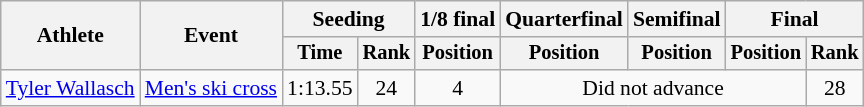<table class=wikitable style=font-size:90%>
<tr>
<th rowspan=2>Athlete</th>
<th rowspan=2>Event</th>
<th colspan=2>Seeding</th>
<th>1/8 final</th>
<th>Quarterfinal</th>
<th>Semifinal</th>
<th colspan=2>Final</th>
</tr>
<tr style=font-size:95%>
<th>Time</th>
<th>Rank</th>
<th>Position</th>
<th>Position</th>
<th>Position</th>
<th>Position</th>
<th>Rank</th>
</tr>
<tr align=center>
<td align=left><a href='#'>Tyler Wallasch</a></td>
<td align=left><a href='#'>Men's ski cross</a></td>
<td>1:13.55</td>
<td>24</td>
<td>4</td>
<td colspan=3>Did not advance</td>
<td>28</td>
</tr>
</table>
